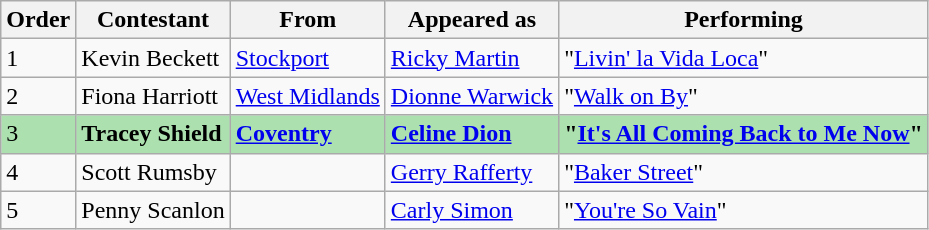<table class="wikitable">
<tr>
<th>Order</th>
<th>Contestant</th>
<th>From</th>
<th>Appeared as</th>
<th>Performing</th>
</tr>
<tr>
<td>1</td>
<td>Kevin Beckett</td>
<td><a href='#'>Stockport</a></td>
<td><a href='#'>Ricky Martin</a></td>
<td>"<a href='#'>Livin' la Vida Loca</a>"</td>
</tr>
<tr>
<td>2</td>
<td>Fiona Harriott</td>
<td><a href='#'>West Midlands</a></td>
<td><a href='#'>Dionne Warwick</a></td>
<td>"<a href='#'>Walk on By</a>"</td>
</tr>
<tr style="background:#ACE1AF;">
<td>3</td>
<td><strong>Tracey Shield</strong></td>
<td><strong><a href='#'>Coventry</a></strong></td>
<td><strong><a href='#'>Celine Dion</a></strong></td>
<td><strong>"<a href='#'>It's All Coming Back to Me Now</a>"</strong></td>
</tr>
<tr>
<td>4</td>
<td>Scott Rumsby</td>
<td></td>
<td><a href='#'>Gerry Rafferty</a></td>
<td>"<a href='#'>Baker Street</a>"</td>
</tr>
<tr>
<td>5</td>
<td>Penny Scanlon</td>
<td></td>
<td><a href='#'>Carly Simon</a></td>
<td>"<a href='#'>You're So Vain</a>"</td>
</tr>
</table>
